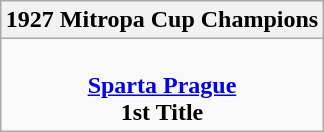<table class=wikitable style="text-align:center; margin:auto">
<tr>
<th>1927 Mitropa Cup Champions</th>
</tr>
<tr>
<td> <br> <strong><a href='#'>Sparta Prague</a></strong> <br> <strong>1st Title</strong></td>
</tr>
</table>
